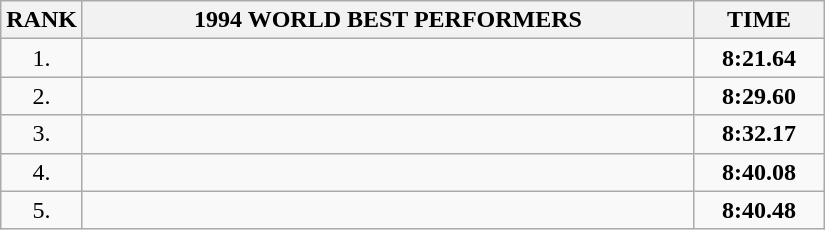<table class=wikitable>
<tr>
<th>RANK</th>
<th align="center" style="width: 25em">1994 WORLD BEST PERFORMERS</th>
<th align="center" style="width: 5em">TIME</th>
</tr>
<tr>
<td align="center">1.</td>
<td></td>
<td align="center"><strong>8:21.64</strong></td>
</tr>
<tr>
<td align="center">2.</td>
<td></td>
<td align="center"><strong>8:29.60</strong></td>
</tr>
<tr>
<td align="center">3.</td>
<td></td>
<td align="center"><strong>8:32.17</strong></td>
</tr>
<tr>
<td align="center">4.</td>
<td></td>
<td align="center"><strong>8:40.08</strong></td>
</tr>
<tr>
<td align="center">5.</td>
<td></td>
<td align="center"><strong>8:40.48</strong></td>
</tr>
</table>
